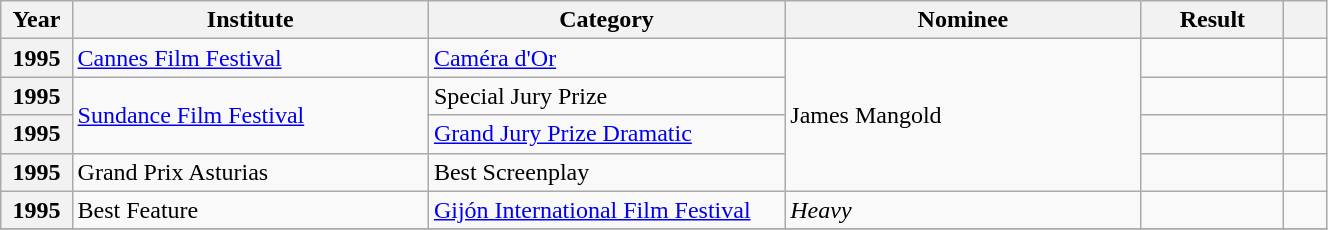<table class="wikitable plainrowheaders" style="width:70%;">
<tr>
<th width=5%>Year</th>
<th style="width:25%;">Institute</th>
<th style="width:25%;">Category</th>
<th style="width:25%;">Nominee</th>
<th style="width:10%;">Result</th>
<th width=3%></th>
</tr>
<tr>
<th scope="row">1995</th>
<td><a href='#'>Cannes Film Festival</a></td>
<td><a href='#'>Caméra d'Or</a></td>
<td rowspan="4">James Mangold</td>
<td></td>
<td align=center></td>
</tr>
<tr>
<th scope="row">1995</th>
<td rowspan="2"><a href='#'>Sundance Film Festival</a></td>
<td>Special Jury Prize</td>
<td></td>
<td align=center></td>
</tr>
<tr>
<th scope="row">1995</th>
<td><a href='#'>Grand Jury Prize Dramatic</a></td>
<td></td>
<td align=center></td>
</tr>
<tr>
<th scope="row">1995</th>
<td>Grand Prix Asturias</td>
<td>Best Screenplay</td>
<td></td>
<td align=center></td>
</tr>
<tr>
<th scope="row">1995</th>
<td>Best Feature</td>
<td><a href='#'>Gijón International Film Festival</a></td>
<td><em>Heavy</em></td>
<td></td>
<td align=center></td>
</tr>
<tr>
</tr>
</table>
